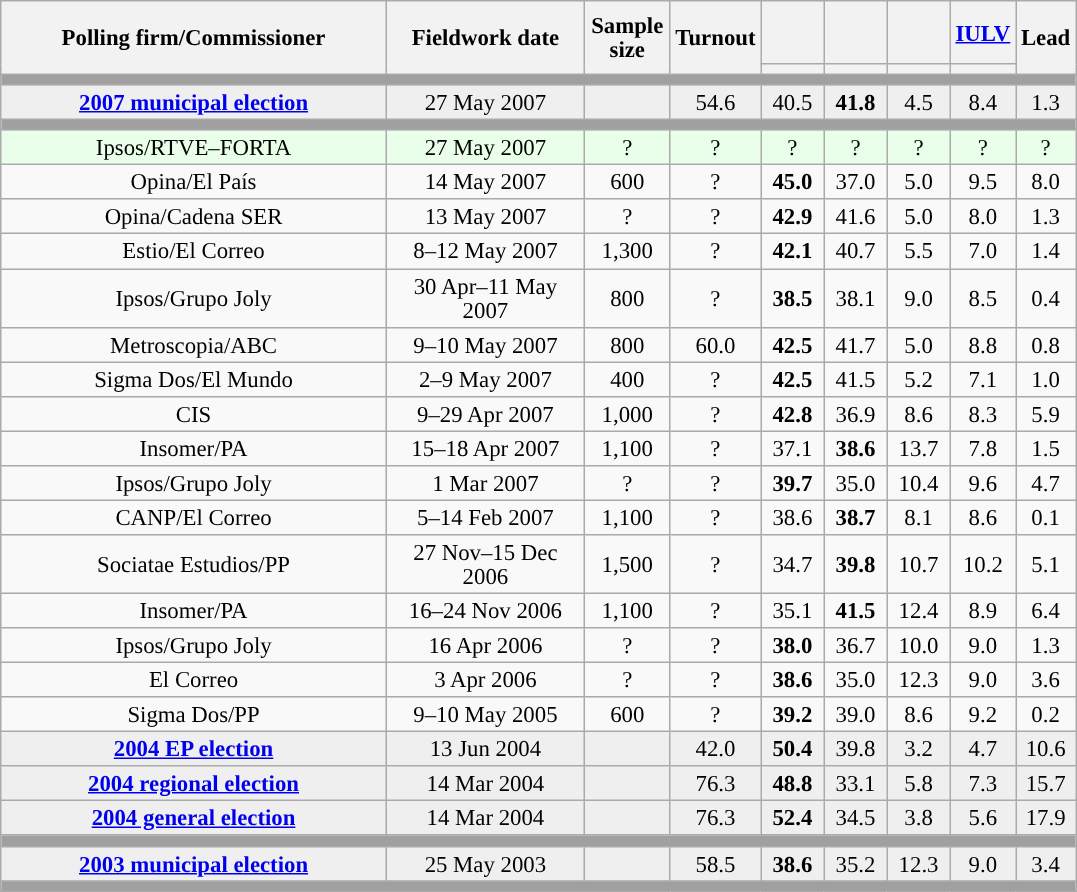<table class="wikitable collapsible collapsed" style="text-align:center; font-size:95%; line-height:16px;">
<tr style="height:42px;">
<th style="width:250px;" rowspan="2">Polling firm/Commissioner</th>
<th style="width:125px;" rowspan="2">Fieldwork date</th>
<th style="width:50px;" rowspan="2">Sample size</th>
<th style="width:45px;" rowspan="2">Turnout</th>
<th style="width:35px;"></th>
<th style="width:35px;"></th>
<th style="width:35px;"></th>
<th style="width:35px;"><a href='#'>IULV</a></th>
<th style="width:30px;" rowspan="2">Lead</th>
</tr>
<tr>
<th style="color:inherit;background:"></th>
<th style="color:inherit;background:"></th>
<th style="color:inherit;background:"></th>
<th style="color:inherit;background:"></th>
</tr>
<tr>
<td colspan="9" style="background:#A0A0A0"></td>
</tr>
<tr style="background:#EFEFEF;">
<td><strong><a href='#'>2007 municipal election</a></strong></td>
<td>27 May 2007</td>
<td></td>
<td>54.6</td>
<td>40.5<br></td>
<td><strong>41.8</strong><br></td>
<td>4.5<br></td>
<td>8.4<br></td>
<td style="background:">1.3</td>
</tr>
<tr>
<td colspan="9" style="background:#A0A0A0"></td>
</tr>
<tr style="background:#EAFFEA;">
<td>Ipsos/RTVE–FORTA</td>
<td>27 May 2007</td>
<td>?</td>
<td>?</td>
<td>?<br></td>
<td>?<br></td>
<td>?<br></td>
<td>?<br></td>
<td style="background:">?</td>
</tr>
<tr>
<td>Opina/El País</td>
<td>14 May 2007</td>
<td>600</td>
<td>?</td>
<td><strong>45.0</strong><br></td>
<td>37.0<br></td>
<td>5.0<br></td>
<td>9.5<br></td>
<td style="background:">8.0</td>
</tr>
<tr>
<td>Opina/Cadena SER</td>
<td>13 May 2007</td>
<td>?</td>
<td>?</td>
<td><strong>42.9</strong><br></td>
<td>41.6<br></td>
<td>5.0<br></td>
<td>8.0<br></td>
<td style="background:">1.3</td>
</tr>
<tr>
<td>Estio/El Correo</td>
<td>8–12 May 2007</td>
<td>1,300</td>
<td>?</td>
<td><strong>42.1</strong><br></td>
<td>40.7<br></td>
<td>5.5<br></td>
<td>7.0<br></td>
<td style="background:">1.4</td>
</tr>
<tr>
<td>Ipsos/Grupo Joly</td>
<td>30 Apr–11 May 2007</td>
<td>800</td>
<td>?</td>
<td><strong>38.5</strong><br></td>
<td>38.1<br></td>
<td>9.0<br></td>
<td>8.5<br></td>
<td style="background:">0.4</td>
</tr>
<tr>
<td>Metroscopia/ABC</td>
<td>9–10 May 2007</td>
<td>800</td>
<td>60.0</td>
<td><strong>42.5</strong><br></td>
<td>41.7<br></td>
<td>5.0<br></td>
<td>8.8<br></td>
<td style="background:">0.8</td>
</tr>
<tr>
<td>Sigma Dos/El Mundo</td>
<td>2–9 May 2007</td>
<td>400</td>
<td>?</td>
<td><strong>42.5</strong><br></td>
<td>41.5<br></td>
<td>5.2<br></td>
<td>7.1<br></td>
<td style="background:">1.0</td>
</tr>
<tr>
<td>CIS</td>
<td>9–29 Apr 2007</td>
<td>1,000</td>
<td>?</td>
<td><strong>42.8</strong><br></td>
<td>36.9<br></td>
<td>8.6<br></td>
<td>8.3<br></td>
<td style="background:">5.9</td>
</tr>
<tr>
<td>Insomer/PA</td>
<td>15–18 Apr 2007</td>
<td>1,100</td>
<td>?</td>
<td>37.1<br></td>
<td><strong>38.6</strong><br></td>
<td>13.7<br></td>
<td>7.8<br></td>
<td style="background:">1.5</td>
</tr>
<tr>
<td>Ipsos/Grupo Joly</td>
<td>1 Mar 2007</td>
<td>?</td>
<td>?</td>
<td><strong>39.7</strong><br></td>
<td>35.0<br></td>
<td>10.4<br></td>
<td>9.6<br></td>
<td style="background:">4.7</td>
</tr>
<tr>
<td>CANP/El Correo</td>
<td>5–14 Feb 2007</td>
<td>1,100</td>
<td>?</td>
<td>38.6<br></td>
<td><strong>38.7</strong><br></td>
<td>8.1<br></td>
<td>8.6<br></td>
<td style="background:">0.1</td>
</tr>
<tr>
<td>Sociatae Estudios/PP</td>
<td>27 Nov–15 Dec 2006</td>
<td>1,500</td>
<td>?</td>
<td>34.7<br></td>
<td><strong>39.8</strong><br></td>
<td>10.7<br></td>
<td>10.2<br></td>
<td style="background:">5.1</td>
</tr>
<tr>
<td>Insomer/PA</td>
<td>16–24 Nov 2006</td>
<td>1,100</td>
<td>?</td>
<td>35.1<br></td>
<td><strong>41.5</strong><br></td>
<td>12.4<br></td>
<td>8.9<br></td>
<td style="background:">6.4</td>
</tr>
<tr>
<td>Ipsos/Grupo Joly</td>
<td>16 Apr 2006</td>
<td>?</td>
<td>?</td>
<td><strong>38.0</strong><br></td>
<td>36.7<br></td>
<td>10.0<br></td>
<td>9.0<br></td>
<td style="background:">1.3</td>
</tr>
<tr>
<td>El Correo</td>
<td>3 Apr 2006</td>
<td>?</td>
<td>?</td>
<td><strong>38.6</strong><br></td>
<td>35.0<br></td>
<td>12.3<br></td>
<td>9.0<br></td>
<td style="background:">3.6</td>
</tr>
<tr>
<td>Sigma Dos/PP</td>
<td>9–10 May 2005</td>
<td>600</td>
<td>?</td>
<td><strong>39.2</strong><br></td>
<td>39.0<br></td>
<td>8.6<br></td>
<td>9.2<br></td>
<td style="background:">0.2</td>
</tr>
<tr style="background:#EFEFEF;">
<td><strong><a href='#'>2004 EP election</a></strong></td>
<td>13 Jun 2004</td>
<td></td>
<td>42.0</td>
<td><strong>50.4</strong><br></td>
<td>39.8<br></td>
<td>3.2<br></td>
<td>4.7<br></td>
<td style="background:">10.6</td>
</tr>
<tr style="background:#EFEFEF;">
<td><strong><a href='#'>2004 regional election</a></strong></td>
<td>14 Mar 2004</td>
<td></td>
<td>76.3</td>
<td><strong>48.8</strong><br></td>
<td>33.1<br></td>
<td>5.8<br></td>
<td>7.3<br></td>
<td style="background:">15.7</td>
</tr>
<tr style="background:#EFEFEF;">
<td><strong><a href='#'>2004 general election</a></strong></td>
<td>14 Mar 2004</td>
<td></td>
<td>76.3</td>
<td><strong>52.4</strong><br></td>
<td>34.5<br></td>
<td>3.8<br></td>
<td>5.6<br></td>
<td style="background:">17.9</td>
</tr>
<tr>
<td colspan="9" style="background:#A0A0A0"></td>
</tr>
<tr style="background:#EFEFEF;">
<td><strong><a href='#'>2003 municipal election</a></strong></td>
<td>25 May 2003</td>
<td></td>
<td>58.5</td>
<td><strong>38.6</strong><br></td>
<td>35.2<br></td>
<td>12.3<br></td>
<td>9.0<br></td>
<td style="background:">3.4</td>
</tr>
<tr>
<td colspan="9" style="background:#A0A0A0"></td>
</tr>
</table>
